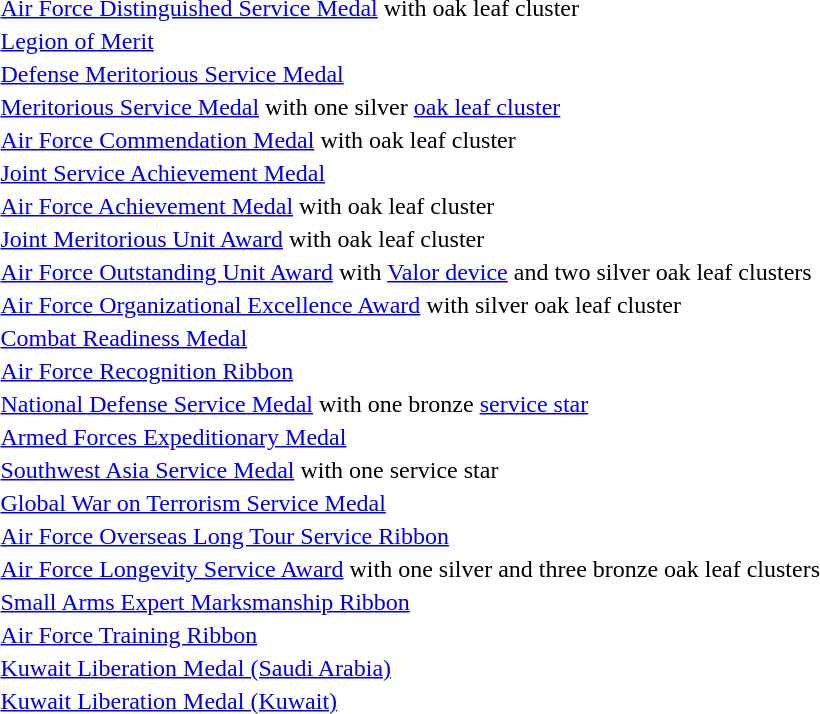<table>
<tr>
<td></td>
<td><a href='#'>Air Force Distinguished Service Medal</a> with oak leaf cluster</td>
</tr>
<tr>
<td></td>
<td><a href='#'>Legion of Merit</a></td>
</tr>
<tr>
<td></td>
<td><a href='#'>Defense Meritorious Service Medal</a></td>
</tr>
<tr>
<td></td>
<td><a href='#'>Meritorious Service Medal</a> with one silver <a href='#'>oak leaf cluster</a></td>
</tr>
<tr>
<td></td>
<td><a href='#'>Air Force Commendation Medal</a> with oak leaf cluster</td>
</tr>
<tr>
<td></td>
<td><a href='#'>Joint Service Achievement Medal</a></td>
</tr>
<tr>
<td></td>
<td><a href='#'>Air Force Achievement Medal</a> with oak leaf cluster</td>
</tr>
<tr>
<td></td>
<td><a href='#'>Joint Meritorious Unit Award</a> with oak leaf cluster</td>
</tr>
<tr>
<td><span></span><span></span><span></span></td>
<td><a href='#'>Air Force Outstanding Unit Award</a> with <a href='#'>Valor device</a> and two silver oak leaf clusters</td>
</tr>
<tr>
<td></td>
<td><a href='#'>Air Force Organizational Excellence Award</a> with silver oak leaf cluster</td>
</tr>
<tr>
<td></td>
<td><a href='#'>Combat Readiness Medal</a></td>
</tr>
<tr>
<td></td>
<td><a href='#'>Air Force Recognition Ribbon</a></td>
</tr>
<tr>
<td></td>
<td><a href='#'>National Defense Service Medal</a> with one bronze <a href='#'>service star</a></td>
</tr>
<tr>
<td></td>
<td><a href='#'>Armed Forces Expeditionary Medal</a></td>
</tr>
<tr>
<td></td>
<td><a href='#'>Southwest Asia Service Medal</a> with one service star</td>
</tr>
<tr>
<td></td>
<td><a href='#'>Global War on Terrorism Service Medal</a></td>
</tr>
<tr>
<td></td>
<td><a href='#'>Air Force Overseas Long Tour Service Ribbon</a></td>
</tr>
<tr>
<td><span></span><span></span><span></span><span></span></td>
<td><a href='#'>Air Force Longevity Service Award</a> with one silver and three bronze oak leaf clusters</td>
</tr>
<tr>
<td></td>
<td><a href='#'>Small Arms Expert Marksmanship Ribbon</a></td>
</tr>
<tr>
<td></td>
<td><a href='#'>Air Force Training Ribbon</a></td>
</tr>
<tr>
<td></td>
<td><a href='#'>Kuwait Liberation Medal (Saudi Arabia)</a></td>
</tr>
<tr>
<td></td>
<td><a href='#'>Kuwait Liberation Medal (Kuwait)</a></td>
</tr>
</table>
